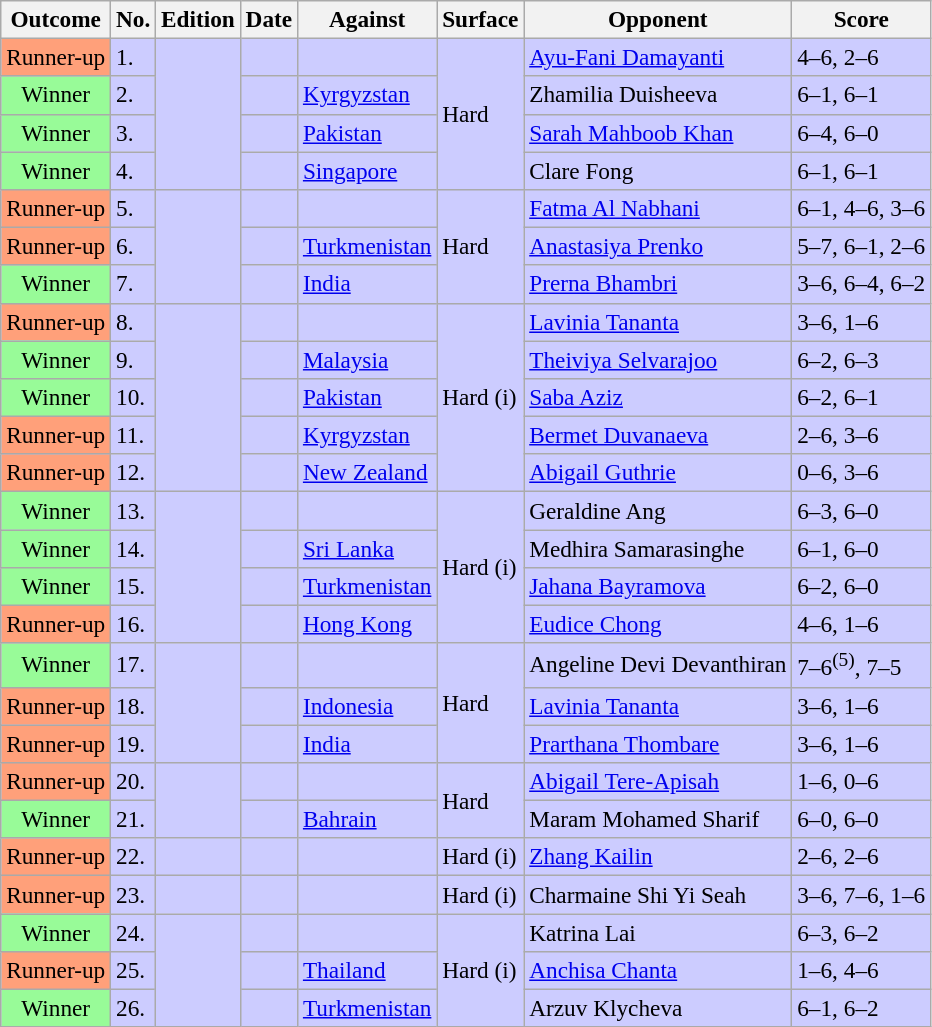<table class=wikitable style=font-size:97%>
<tr>
<th>Outcome</th>
<th>No.</th>
<th>Edition</th>
<th>Date</th>
<th>Against</th>
<th>Surface</th>
<th>Opponent</th>
<th>Score</th>
</tr>
<tr style="background:#ccccff;">
<td style="text-align:center; background:#ffa07a;">Runner-up</td>
<td>1.</td>
<td rowspan="4"></td>
<td></td>
<td></td>
<td rowspan="4">Hard</td>
<td> <a href='#'>Ayu-Fani Damayanti</a></td>
<td>4–6, 2–6</td>
</tr>
<tr style="background:#ccf;">
<td style="text-align:center; background:#98fb98;">Winner</td>
<td>2.</td>
<td></td>
<td><a href='#'>Kyrgyzstan</a></td>
<td> Zhamilia Duisheeva</td>
<td>6–1, 6–1</td>
</tr>
<tr style="background:#ccf;">
<td style="text-align:center; background:#98fb98;">Winner</td>
<td>3.</td>
<td></td>
<td><a href='#'>Pakistan</a></td>
<td> <a href='#'>Sarah Mahboob Khan</a></td>
<td>6–4, 6–0</td>
</tr>
<tr style="background:#ccf;">
<td style="text-align:center; background:#98fb98;">Winner</td>
<td>4.</td>
<td></td>
<td><a href='#'>Singapore</a></td>
<td> Clare Fong</td>
<td>6–1, 6–1</td>
</tr>
<tr style="background:#ccccff;">
<td style="text-align:center; background:#ffa07a;">Runner-up</td>
<td>5.</td>
<td rowspan="3"></td>
<td></td>
<td></td>
<td rowspan="3">Hard</td>
<td> <a href='#'>Fatma Al Nabhani</a></td>
<td>6–1, 4–6, 3–6</td>
</tr>
<tr style="background:#ccf;">
<td style="text-align:center; background:#ffa07a;">Runner-up</td>
<td>6.</td>
<td></td>
<td><a href='#'>Turkmenistan</a></td>
<td> <a href='#'>Anastasiya Prenko</a></td>
<td>5–7, 6–1, 2–6</td>
</tr>
<tr style="background:#ccf;">
<td style="text-align:center; background:#98fb98;">Winner</td>
<td>7.</td>
<td></td>
<td><a href='#'>India</a></td>
<td> <a href='#'>Prerna Bhambri</a></td>
<td>3–6, 6–4, 6–2</td>
</tr>
<tr style="background:#ccccff;">
<td style="text-align:center; background:#ffa07a;">Runner-up</td>
<td>8.</td>
<td rowspan="5"></td>
<td></td>
<td></td>
<td rowspan="5">Hard (i)</td>
<td> <a href='#'>Lavinia Tananta</a></td>
<td>3–6, 1–6</td>
</tr>
<tr style="background:#ccf;">
<td style="text-align:center; background:#98fb98;">Winner</td>
<td>9.</td>
<td></td>
<td><a href='#'>Malaysia</a></td>
<td> <a href='#'>Theiviya Selvarajoo</a></td>
<td>6–2, 6–3</td>
</tr>
<tr style="background:#ccf;">
<td style="text-align:center; background:#98fb98;">Winner</td>
<td>10.</td>
<td></td>
<td><a href='#'>Pakistan</a></td>
<td> <a href='#'>Saba Aziz</a></td>
<td>6–2, 6–1</td>
</tr>
<tr style="background:#ccf;">
<td style="text-align:center; background:#ffa07a;">Runner-up</td>
<td>11.</td>
<td></td>
<td><a href='#'>Kyrgyzstan</a></td>
<td> <a href='#'>Bermet Duvanaeva</a></td>
<td>2–6, 3–6</td>
</tr>
<tr style="background:#ccf;">
<td style="text-align:center; background:#ffa07a;">Runner-up</td>
<td>12.</td>
<td></td>
<td><a href='#'>New Zealand</a></td>
<td> <a href='#'>Abigail Guthrie</a></td>
<td>0–6, 3–6</td>
</tr>
<tr style="background:#ccccff;">
<td style="text-align:center; background:#98fb98;">Winner</td>
<td>13.</td>
<td rowspan="4"></td>
<td></td>
<td></td>
<td rowspan="4">Hard (i)</td>
<td> Geraldine Ang</td>
<td>6–3, 6–0</td>
</tr>
<tr style="background:#ccf;">
<td style="text-align:center; background:#98fb98;">Winner</td>
<td>14.</td>
<td></td>
<td><a href='#'>Sri Lanka</a></td>
<td> Medhira Samarasinghe</td>
<td>6–1, 6–0</td>
</tr>
<tr style="background:#ccf;">
<td style="text-align:center; background:#98fb98;">Winner</td>
<td>15.</td>
<td></td>
<td><a href='#'>Turkmenistan</a></td>
<td> <a href='#'>Jahana Bayramova</a></td>
<td>6–2, 6–0</td>
</tr>
<tr style="background:#ccf;">
<td style="text-align:center; background:#ffa07a;">Runner-up</td>
<td>16.</td>
<td></td>
<td><a href='#'>Hong Kong</a></td>
<td> <a href='#'>Eudice Chong</a></td>
<td>4–6, 1–6</td>
</tr>
<tr style="background:#ccccff;">
<td style="text-align:center; background:#98fb98;">Winner</td>
<td>17.</td>
<td rowspan="3"></td>
<td></td>
<td></td>
<td rowspan="3">Hard</td>
<td> Angeline Devi Devanthiran</td>
<td>7–6<sup>(5)</sup>, 7–5</td>
</tr>
<tr style="background:#ccf;">
<td style="text-align:center; background:#ffa07a;">Runner-up</td>
<td>18.</td>
<td></td>
<td><a href='#'>Indonesia</a></td>
<td> <a href='#'>Lavinia Tananta</a></td>
<td>3–6, 1–6</td>
</tr>
<tr style="background:#ccf;">
<td style="text-align:center; background:#ffa07a;">Runner-up</td>
<td>19.</td>
<td></td>
<td><a href='#'>India</a></td>
<td> <a href='#'>Prarthana Thombare</a></td>
<td>3–6, 1–6</td>
</tr>
<tr style="background:#ccccff;">
<td style="text-align:center; background:#ffa07a;">Runner-up</td>
<td>20.</td>
<td rowspan="2"></td>
<td></td>
<td></td>
<td rowspan="2">Hard</td>
<td> <a href='#'>Abigail Tere-Apisah</a></td>
<td>1–6, 0–6</td>
</tr>
<tr style="background:#ccf;">
<td style="text-align:center; background:#98fb98;">Winner</td>
<td>21.</td>
<td></td>
<td><a href='#'>Bahrain</a></td>
<td> Maram Mohamed Sharif</td>
<td>6–0, 6–0</td>
</tr>
<tr style="background:#ccccff;">
<td style="text-align:center; background:#ffa07a;">Runner-up</td>
<td>22.</td>
<td rowspan="1"></td>
<td></td>
<td></td>
<td rowspan="1">Hard (i)</td>
<td> <a href='#'>Zhang Kailin</a></td>
<td>2–6, 2–6</td>
</tr>
<tr style="background:#ccccff;">
<td style="text-align:center; background:#ffa07a;">Runner-up</td>
<td>23.</td>
<td rowspan="1"></td>
<td></td>
<td></td>
<td rowspan="1">Hard (i)</td>
<td> Charmaine Shi Yi Seah</td>
<td>3–6, 7–6, 1–6</td>
</tr>
<tr style="background:#ccccff;">
<td style="text-align:center; background:#98fb98;">Winner</td>
<td>24.</td>
<td rowspan="3"></td>
<td></td>
<td></td>
<td rowspan="3">Hard (i)</td>
<td> Katrina Lai</td>
<td>6–3, 6–2</td>
</tr>
<tr style="background:#ccf;">
<td style="text-align:center; background:#ffa07a;">Runner-up</td>
<td>25.</td>
<td></td>
<td><a href='#'>Thailand</a></td>
<td> <a href='#'>Anchisa Chanta</a></td>
<td>1–6, 4–6</td>
</tr>
<tr style="background:#ccf;">
<td style="text-align:center; background:#98fb98;">Winner</td>
<td>26.</td>
<td></td>
<td><a href='#'>Turkmenistan</a></td>
<td> Arzuv Klycheva</td>
<td>6–1, 6–2</td>
</tr>
</table>
